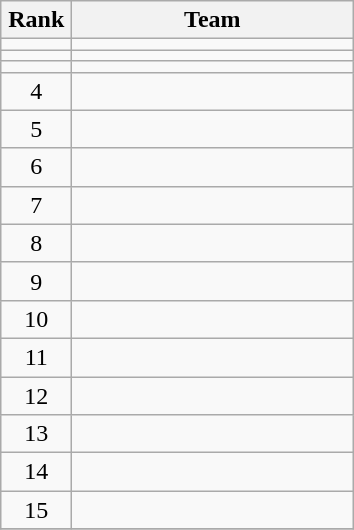<table class="wikitable" style="text-align: center;">
<tr>
<th width=40>Rank</th>
<th width=180>Team</th>
</tr>
<tr align=center>
<td></td>
<td style="text-align:left;"></td>
</tr>
<tr align=center>
<td></td>
<td style="text-align:left;"></td>
</tr>
<tr align=center>
<td></td>
<td style="text-align:left;"></td>
</tr>
<tr align=center>
<td>4</td>
<td style="text-align:left;"></td>
</tr>
<tr align=center>
<td>5</td>
<td style="text-align:left;"></td>
</tr>
<tr align=center>
<td>6</td>
<td style="text-align:left;"></td>
</tr>
<tr align=center>
<td>7</td>
<td style="text-align:left;"></td>
</tr>
<tr align=center>
<td>8</td>
<td style="text-align:left;"></td>
</tr>
<tr align=center>
<td>9</td>
<td style="text-align:left;"></td>
</tr>
<tr align=center>
<td>10</td>
<td style="text-align:left;"></td>
</tr>
<tr align=center>
<td>11</td>
<td style="text-align:left;"></td>
</tr>
<tr align=center>
<td>12</td>
<td style="text-align:left;"></td>
</tr>
<tr align=center>
<td>13</td>
<td style="text-align:left;"></td>
</tr>
<tr align=center>
<td>14</td>
<td style="text-align:left;"></td>
</tr>
<tr align=center>
<td>15</td>
<td style="text-align:left;"></td>
</tr>
<tr align=center>
</tr>
</table>
